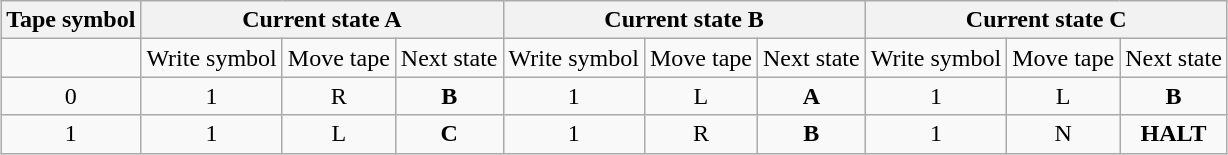<table class="wikitable" style="text-align:center; margin-left: auto; margin-right: auto; border: none;">
<tr>
<th>Tape symbol</th>
<th colspan="3">Current state <strong>A</strong></th>
<th colspan="3">Current state <strong>B</strong></th>
<th colspan="3">Current state <strong>C</strong></th>
</tr>
<tr>
<td></td>
<td>Write symbol</td>
<td>Move tape</td>
<td>Next state</td>
<td>Write symbol</td>
<td>Move tape</td>
<td>Next state</td>
<td>Write symbol</td>
<td>Move tape</td>
<td>Next state</td>
</tr>
<tr>
<td>0</td>
<td>1</td>
<td>R</td>
<td><strong>B</strong></td>
<td>1</td>
<td>L</td>
<td><strong>A</strong></td>
<td>1</td>
<td>L</td>
<td><strong>B</strong></td>
</tr>
<tr>
<td>1</td>
<td>1</td>
<td>L</td>
<td><strong>C</strong></td>
<td>1</td>
<td>R</td>
<td><strong>B</strong></td>
<td>1</td>
<td>N</td>
<td><strong>HALT</strong></td>
</tr>
</table>
